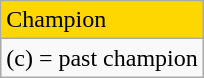<table class="wikitable">
<tr style="background:gold">
<td>Champion</td>
</tr>
<tr>
<td>(c) = past champion</td>
</tr>
</table>
